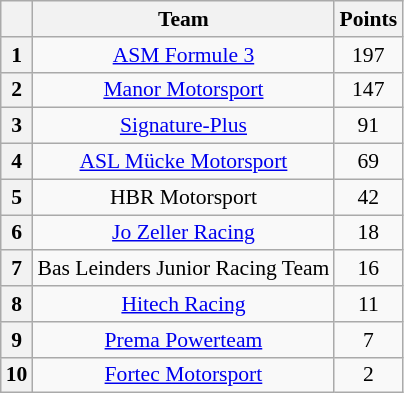<table class="wikitable" style="font-size:90%; text-align:center">
<tr>
<th></th>
<th>Team</th>
<th>Points</th>
</tr>
<tr>
<th>1</th>
<td> <a href='#'>ASM Formule 3</a></td>
<td>197</td>
</tr>
<tr>
<th>2</th>
<td> <a href='#'>Manor Motorsport</a></td>
<td>147</td>
</tr>
<tr>
<th>3</th>
<td> <a href='#'>Signature-Plus</a></td>
<td>91</td>
</tr>
<tr>
<th>4</th>
<td> <a href='#'>ASL Mücke Motorsport</a></td>
<td>69</td>
</tr>
<tr>
<th>5</th>
<td> HBR Motorsport</td>
<td>42</td>
</tr>
<tr>
<th>6</th>
<td> <a href='#'>Jo Zeller Racing</a></td>
<td>18</td>
</tr>
<tr>
<th>7</th>
<td> Bas Leinders Junior Racing Team</td>
<td>16</td>
</tr>
<tr>
<th>8</th>
<td> <a href='#'>Hitech Racing</a></td>
<td>11</td>
</tr>
<tr>
<th>9</th>
<td> <a href='#'>Prema Powerteam</a></td>
<td>7</td>
</tr>
<tr>
<th>10</th>
<td> <a href='#'>Fortec Motorsport</a></td>
<td>2</td>
</tr>
</table>
